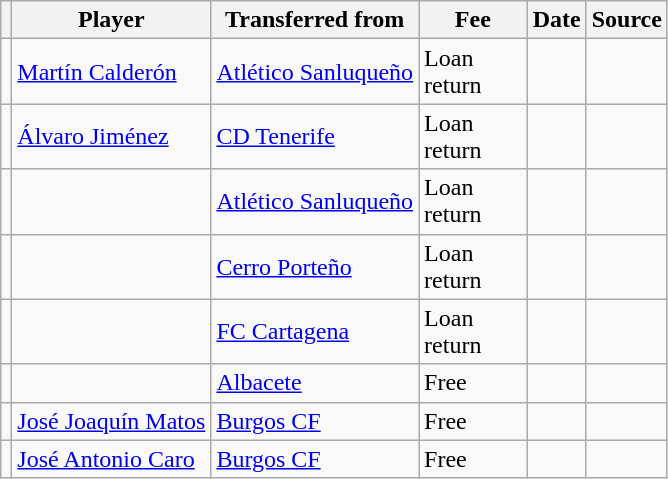<table class="wikitable plainrowheaders sortable">
<tr>
<th></th>
<th scope="col">Player</th>
<th>Transferred from</th>
<th style="width: 65px;">Fee</th>
<th scope="col">Date</th>
<th scope="col">Source</th>
</tr>
<tr>
<td align="center"></td>
<td> <a href='#'>Martín Calderón</a></td>
<td> <a href='#'>Atlético Sanluqueño</a></td>
<td>Loan return</td>
<td></td>
<td></td>
</tr>
<tr>
<td align="center"></td>
<td> <a href='#'>Álvaro Jiménez</a></td>
<td> <a href='#'>CD Tenerife</a></td>
<td>Loan return</td>
<td></td>
<td></td>
</tr>
<tr>
<td align="center"></td>
<td> </td>
<td> <a href='#'>Atlético Sanluqueño</a></td>
<td>Loan return</td>
<td></td>
<td></td>
</tr>
<tr>
<td align="center"></td>
<td> </td>
<td> <a href='#'>Cerro Porteño</a></td>
<td>Loan return</td>
<td></td>
<td></td>
</tr>
<tr>
<td align="center"></td>
<td> </td>
<td> <a href='#'>FC Cartagena</a></td>
<td>Loan return</td>
<td></td>
<td></td>
</tr>
<tr>
<td align="center"></td>
<td> </td>
<td> <a href='#'>Albacete</a></td>
<td>Free</td>
<td></td>
<td></td>
</tr>
<tr>
<td align="center"></td>
<td> <a href='#'>José Joaquín Matos</a></td>
<td> <a href='#'>Burgos CF</a></td>
<td>Free</td>
<td></td>
<td></td>
</tr>
<tr>
<td align="center"></td>
<td> <a href='#'>José Antonio Caro</a></td>
<td> <a href='#'>Burgos CF</a></td>
<td>Free</td>
<td></td>
<td></td>
</tr>
</table>
